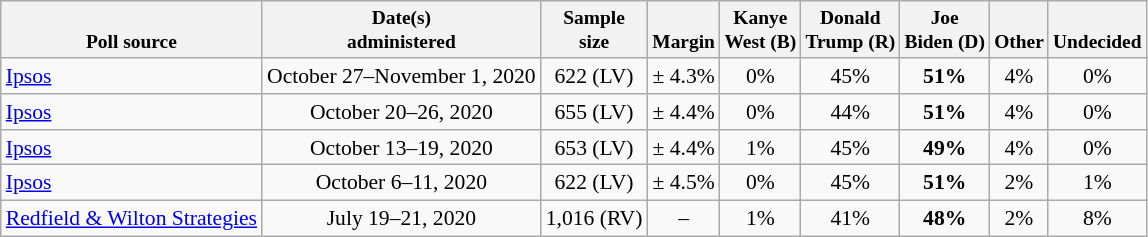<table class="wikitable sortable" style="font-size:90%;text-align:center;">
<tr valign=bottom style="font-size:90%;">
<th>Poll source</th>
<th data-sort-type="date">Date(s)<br>administered</th>
<th data-sort-type="number">Sample<br>size</th>
<th>Margin<br></th>
<th>Kanye<br>West (B)</th>
<th>Donald<br>Trump (R)</th>
<th>Joe<br>Biden (D)</th>
<th>Other</th>
<th>Undecided</th>
</tr>
<tr>
<td style="text-align:left;"><a href='#'>Ipsos</a></td>
<td data-sort-value="November 1, 2020">October 27–November 1, 2020</td>
<td>622 (LV)</td>
<td>± 4.3%</td>
<td>0%</td>
<td>45%</td>
<td><strong>51%</strong></td>
<td>4%</td>
<td>0%</td>
</tr>
<tr>
<td style="text-align:left;"><a href='#'>Ipsos</a></td>
<td data-sort-value="October 26, 2020">October 20–26, 2020</td>
<td>655 (LV)</td>
<td>± 4.4%</td>
<td>0%</td>
<td>44%</td>
<td><strong>51%</strong></td>
<td>4%</td>
<td>0%</td>
</tr>
<tr>
<td style="text-align:left;"><a href='#'>Ipsos</a></td>
<td data-sort-value="October 19, 2020">October 13–19, 2020</td>
<td>653 (LV)</td>
<td>± 4.4%</td>
<td>1%</td>
<td>45%</td>
<td><strong>49%</strong></td>
<td>4%</td>
<td>0%</td>
</tr>
<tr>
<td style="text-align:left;"><a href='#'>Ipsos</a></td>
<td data-sort-value="October 11, 2020">October 6–11, 2020</td>
<td>622 (LV)</td>
<td>± 4.5%</td>
<td>0%</td>
<td>45%</td>
<td><strong>51%</strong></td>
<td>2%</td>
<td>1%</td>
</tr>
<tr>
<td style="text-align:left;"><a href='#'>Redfield & Wilton Strategies</a></td>
<td data-sort-value="July 19, 2020">July 19–21, 2020</td>
<td>1,016 (RV)</td>
<td>–</td>
<td>1%</td>
<td>41%</td>
<td><strong>48%</strong></td>
<td>2%</td>
<td>8%</td>
</tr>
</table>
